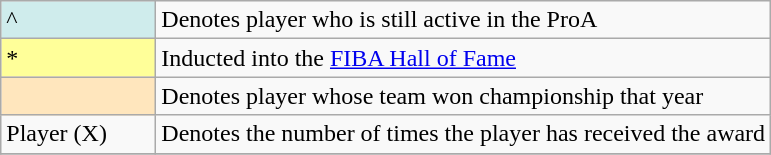<table class="wikitable">
<tr>
<td style="background-color:#CFECEC; width:6em">^</td>
<td>Denotes player who is still active in the ProA</td>
</tr>
<tr>
<td style="background-color:#FFFF99; width:6em">*</td>
<td>Inducted into the <a href='#'>FIBA Hall of Fame</a></td>
</tr>
<tr>
<td style="background-color:#FFE6BD; border:1px solid #aaaaaa; width:6em"></td>
<td>Denotes player whose team won championship that year</td>
</tr>
<tr>
<td>Player (X)</td>
<td>Denotes the number of times the player has received the award</td>
</tr>
<tr>
</tr>
</table>
